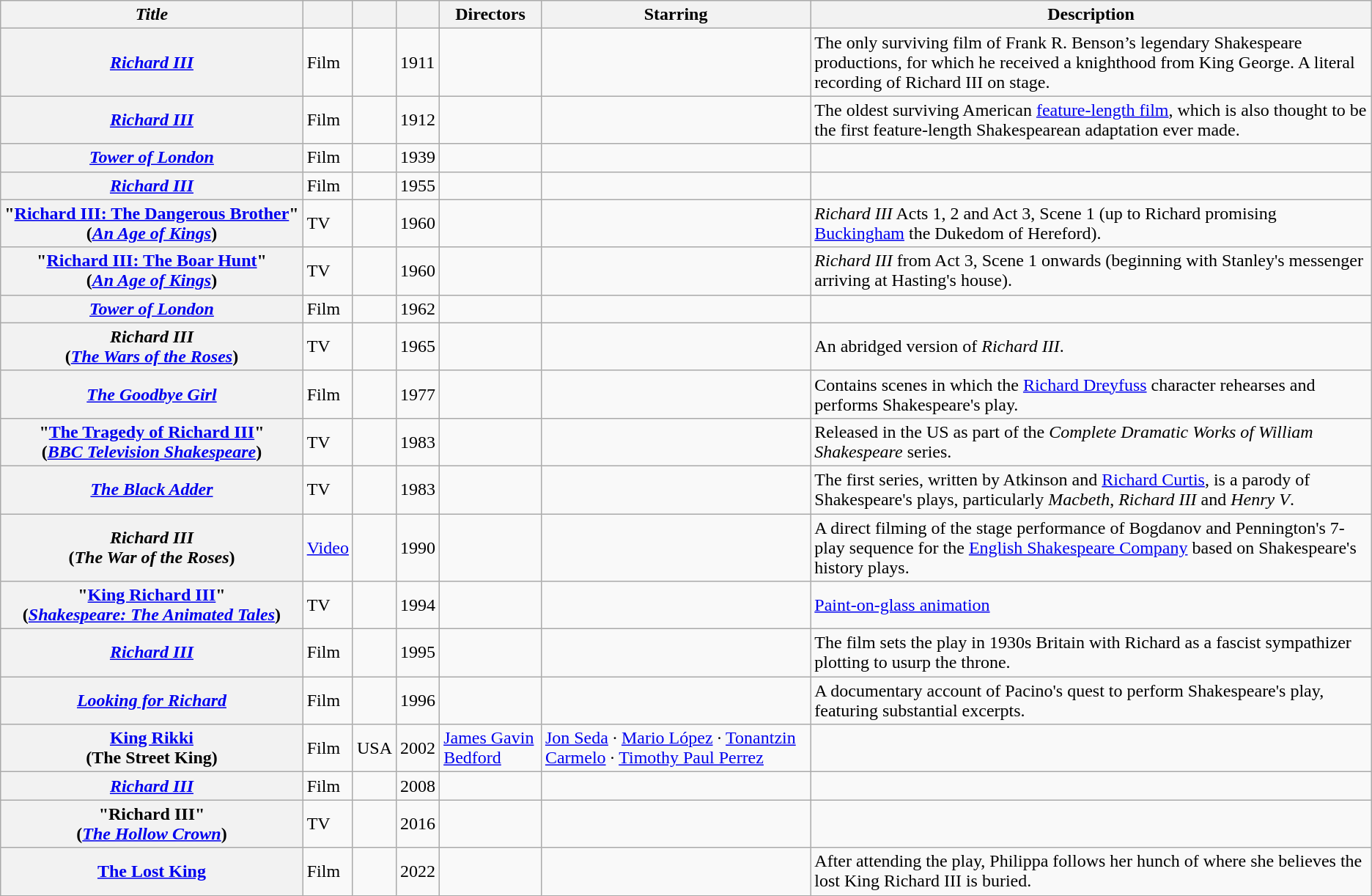<table class="wikitable sortable">
<tr>
<th scope="col"><em>Title</em></th>
<th scope="col"></th>
<th scope="col"></th>
<th scope="col"></th>
<th scope="col" class="unsortable">Directors</th>
<th scope="col" class="unsortable" style="min-width: 10em">Starring</th>
<th scope="col" class="unsortable" style="min-width: 15em">Description</th>
</tr>
<tr>
<th scope="row" style="white-space: nowrap"><em><a href='#'>Richard III</a></em></th>
<td>Film</td>
<td></td>
<td>1911</td>
<td></td>
<td></td>
<td>The only surviving film of Frank R. Benson’s legendary Shakespeare productions, for which he received a knighthood from King George. A literal recording of Richard III on stage.</td>
</tr>
<tr>
<th scope="row" style="white-space: nowrap"><em><a href='#'>Richard III</a></em></th>
<td>Film</td>
<td></td>
<td>1912</td>
<td></td>
<td></td>
<td>The oldest surviving American <a href='#'>feature-length film</a>, which is also thought to be the first feature-length Shakespearean adaptation ever made.</td>
</tr>
<tr>
<th scope="row" style="white-space: nowrap"><em><a href='#'>Tower of London</a></em></th>
<td>Film</td>
<td></td>
<td>1939</td>
<td></td>
<td></td>
<td></td>
</tr>
<tr>
<th scope="row" style="white-space: nowrap"><em><a href='#'>Richard III</a></em></th>
<td>Film</td>
<td></td>
<td>1955</td>
<td></td>
<td></td>
<td></td>
</tr>
<tr>
<th scope="row" style="white-space: nowrap">"<a href='#'>Richard III: The Dangerous Brother</a>"<br>(<em><a href='#'>An Age of Kings</a></em>)</th>
<td>TV</td>
<td></td>
<td>1960</td>
<td></td>
<td></td>
<td><em>Richard III</em> Acts 1, 2 and Act 3, Scene 1 (up to Richard promising <a href='#'>Buckingham</a> the Dukedom of Hereford).</td>
</tr>
<tr>
<th scope="row" style="white-space: nowrap">"<a href='#'>Richard III: The Boar Hunt</a>"<br>(<em><a href='#'>An Age of Kings</a></em>)</th>
<td>TV</td>
<td></td>
<td>1960</td>
<td></td>
<td></td>
<td><em>Richard III</em> from Act 3, Scene 1 onwards (beginning with Stanley's messenger arriving at Hasting's house).</td>
</tr>
<tr>
<th scope="row" style="white-space: nowrap"><em><a href='#'>Tower of London</a></em></th>
<td>Film</td>
<td></td>
<td>1962</td>
<td></td>
<td></td>
<td></td>
</tr>
<tr>
<th scope="row" style="white-space: nowrap"><em>Richard III</em><br>(<em><a href='#'>The Wars of the Roses</a></em>)</th>
<td>TV</td>
<td></td>
<td>1965</td>
<td></td>
<td></td>
<td>An abridged version of <em>Richard III</em>.</td>
</tr>
<tr>
<th scope="row" style="white-space: nowrap"><em><a href='#'>The Goodbye Girl</a></em></th>
<td>Film</td>
<td></td>
<td>1977</td>
<td></td>
<td></td>
<td>Contains scenes in which the <a href='#'>Richard Dreyfuss</a> character rehearses and performs Shakespeare's play.</td>
</tr>
<tr>
<th scope="row" style="white-space: nowrap">"<a href='#'>The Tragedy of Richard III</a>"<br>(<em><a href='#'>BBC Television Shakespeare</a></em>)</th>
<td>TV</td>
<td></td>
<td>1983</td>
<td></td>
<td></td>
<td>Released in the US as part of the <em>Complete Dramatic Works of William Shakespeare</em> series.</td>
</tr>
<tr>
<th scope="row" style="white-space: nowrap"><em><a href='#'>The Black Adder</a></em></th>
<td>TV</td>
<td></td>
<td>1983</td>
<td></td>
<td></td>
<td>The first series, written by Atkinson and <a href='#'>Richard Curtis</a>, is a parody of Shakespeare's plays, particularly <em>Macbeth</em>, <em>Richard III</em> and <em>Henry V</em>.</td>
</tr>
<tr>
<th scope="row" style="white-space: nowrap"><em>Richard III</em><br>(<em>The War of the Roses</em>)</th>
<td><a href='#'>Video</a></td>
<td></td>
<td>1990</td>
<td></td>
<td></td>
<td>A direct filming of the stage performance of Bogdanov and Pennington's 7-play sequence for the <a href='#'>English Shakespeare Company</a> based on Shakespeare's history plays.</td>
</tr>
<tr>
<th scope="row" style="white-space: nowrap">"<a href='#'>King Richard III</a>"<br>(<em><a href='#'>Shakespeare: The Animated Tales</a></em>)</th>
<td>TV</td>
<td></td>
<td>1994</td>
<td></td>
<td></td>
<td><a href='#'>Paint-on-glass animation</a></td>
</tr>
<tr>
<th scope="row" style="white-space: nowrap"><em><a href='#'>Richard III</a></em></th>
<td>Film</td>
<td></td>
<td>1995</td>
<td></td>
<td></td>
<td>The film sets the play in 1930s Britain with Richard as a fascist sympathizer plotting to usurp the throne.</td>
</tr>
<tr>
<th scope="row" style="white-space: nowrap"><em><a href='#'>Looking for Richard</a></em></th>
<td>Film</td>
<td></td>
<td>1996</td>
<td></td>
<td></td>
<td>A documentary account of Pacino's quest to perform Shakespeare's play, featuring substantial excerpts.</td>
</tr>
<tr>
<th><a href='#'>King Rikki</a><br>(The Street King)</th>
<td>Film</td>
<td>USA</td>
<td>2002</td>
<td><a href='#'>James Gavin Bedford</a></td>
<td><a href='#'>Jon Seda</a> · <a href='#'>Mario López</a> · <a href='#'>Tonantzin Carmelo</a> · <a href='#'>Timothy Paul Perrez</a></td>
<td></td>
</tr>
<tr>
<th scope="row" style="white-space: nowrap"><em><a href='#'>Richard III</a></em></th>
<td>Film</td>
<td></td>
<td>2008</td>
<td></td>
<td></td>
<td></td>
</tr>
<tr>
<th scope="row" style="white-space: nowrap">"Richard III"<br>(<em><a href='#'>The Hollow Crown</a></em>)</th>
<td>TV</td>
<td></td>
<td>2016</td>
<td></td>
<td></td>
<td></td>
</tr>
<tr>
<th scope="row" style="white-space: nowrap"><a href='#'>The Lost King</a></th>
<td>Film</td>
<td></td>
<td>2022</td>
<td></td>
<td></td>
<td>After attending the play, Philippa follows her hunch of where she believes the lost King Richard III is buried.</td>
</tr>
</table>
